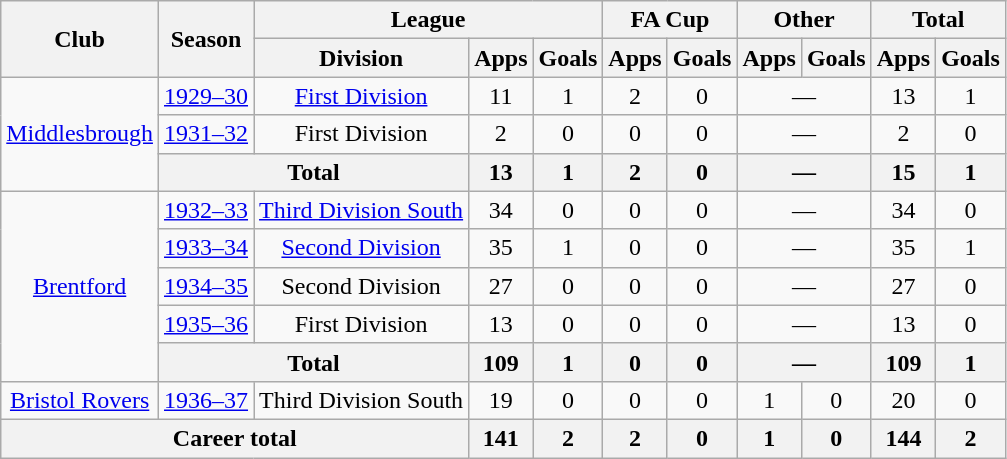<table class="wikitable" style="text-align: center;">
<tr>
<th rowspan="2">Club</th>
<th rowspan="2">Season</th>
<th colspan="3">League</th>
<th colspan="2">FA Cup</th>
<th colspan="2">Other</th>
<th colspan="2">Total</th>
</tr>
<tr>
<th>Division</th>
<th>Apps</th>
<th>Goals</th>
<th>Apps</th>
<th>Goals</th>
<th>Apps</th>
<th>Goals</th>
<th>Apps</th>
<th>Goals</th>
</tr>
<tr>
<td rowspan="3"><a href='#'>Middlesbrough</a></td>
<td><a href='#'>1929–30</a></td>
<td><a href='#'>First Division</a></td>
<td>11</td>
<td>1</td>
<td>2</td>
<td>0</td>
<td colspan="2">—</td>
<td>13</td>
<td>1</td>
</tr>
<tr>
<td><a href='#'>1931–32</a></td>
<td>First Division</td>
<td>2</td>
<td>0</td>
<td>0</td>
<td>0</td>
<td colspan="2">—</td>
<td>2</td>
<td>0</td>
</tr>
<tr>
<th colspan="2">Total</th>
<th>13</th>
<th>1</th>
<th>2</th>
<th>0</th>
<th colspan="2">—</th>
<th>15</th>
<th>1</th>
</tr>
<tr>
<td rowspan="5"><a href='#'>Brentford</a></td>
<td><a href='#'>1932–33</a></td>
<td><a href='#'>Third Division South</a></td>
<td>34</td>
<td>0</td>
<td>0</td>
<td>0</td>
<td colspan="2">—</td>
<td>34</td>
<td>0</td>
</tr>
<tr>
<td><a href='#'>1933–34</a></td>
<td><a href='#'>Second Division</a></td>
<td>35</td>
<td>1</td>
<td>0</td>
<td>0</td>
<td colspan="2">—</td>
<td>35</td>
<td>1</td>
</tr>
<tr>
<td><a href='#'>1934–35</a></td>
<td>Second Division</td>
<td>27</td>
<td>0</td>
<td>0</td>
<td>0</td>
<td colspan="2">—</td>
<td>27</td>
<td>0</td>
</tr>
<tr>
<td><a href='#'>1935–36</a></td>
<td>First Division</td>
<td>13</td>
<td>0</td>
<td>0</td>
<td>0</td>
<td colspan="2">—</td>
<td>13</td>
<td>0</td>
</tr>
<tr>
<th colspan="2">Total</th>
<th>109</th>
<th>1</th>
<th>0</th>
<th>0</th>
<th colspan="2">—</th>
<th>109</th>
<th>1</th>
</tr>
<tr>
<td><a href='#'>Bristol Rovers</a></td>
<td><a href='#'>1936–37</a></td>
<td>Third Division South</td>
<td>19</td>
<td>0</td>
<td>0</td>
<td>0</td>
<td>1</td>
<td>0</td>
<td>20</td>
<td>0</td>
</tr>
<tr>
<th colspan="3">Career total</th>
<th>141</th>
<th>2</th>
<th>2</th>
<th>0</th>
<th>1</th>
<th>0</th>
<th>144</th>
<th>2</th>
</tr>
</table>
